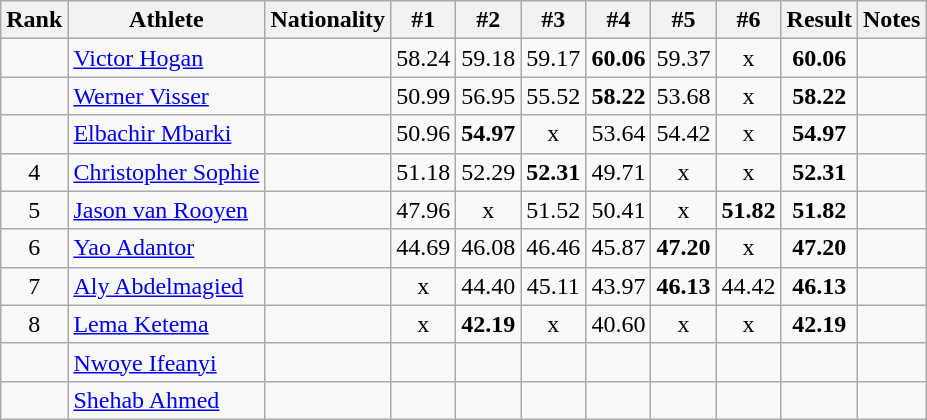<table class="wikitable sortable" style="text-align:center">
<tr>
<th>Rank</th>
<th>Athlete</th>
<th>Nationality</th>
<th>#1</th>
<th>#2</th>
<th>#3</th>
<th>#4</th>
<th>#5</th>
<th>#6</th>
<th>Result</th>
<th>Notes</th>
</tr>
<tr>
<td></td>
<td align="left"><a href='#'>Victor Hogan</a></td>
<td align=left></td>
<td>58.24</td>
<td>59.18</td>
<td>59.17</td>
<td><strong>60.06</strong></td>
<td>59.37</td>
<td>x</td>
<td><strong>60.06</strong></td>
<td></td>
</tr>
<tr>
<td></td>
<td align="left"><a href='#'>Werner Visser</a></td>
<td align=left></td>
<td>50.99</td>
<td>56.95</td>
<td>55.52</td>
<td><strong>58.22</strong></td>
<td>53.68</td>
<td>x</td>
<td><strong>58.22</strong></td>
<td></td>
</tr>
<tr>
<td></td>
<td align="left"><a href='#'>Elbachir Mbarki</a></td>
<td align=left></td>
<td>50.96</td>
<td><strong>54.97</strong></td>
<td>x</td>
<td>53.64</td>
<td>54.42</td>
<td>x</td>
<td><strong>54.97</strong></td>
<td></td>
</tr>
<tr>
<td>4</td>
<td align="left"><a href='#'>Christopher Sophie</a></td>
<td align=left></td>
<td>51.18</td>
<td>52.29</td>
<td><strong>52.31</strong></td>
<td>49.71</td>
<td>x</td>
<td>x</td>
<td><strong>52.31</strong></td>
<td></td>
</tr>
<tr>
<td>5</td>
<td align="left"><a href='#'>Jason van Rooyen</a></td>
<td align=left></td>
<td>47.96</td>
<td>x</td>
<td>51.52</td>
<td>50.41</td>
<td>x</td>
<td><strong>51.82</strong></td>
<td><strong>51.82</strong></td>
<td></td>
</tr>
<tr>
<td>6</td>
<td align="left"><a href='#'>Yao Adantor</a></td>
<td align=left></td>
<td>44.69</td>
<td>46.08</td>
<td>46.46</td>
<td>45.87</td>
<td><strong>47.20</strong></td>
<td>x</td>
<td><strong>47.20</strong></td>
<td></td>
</tr>
<tr>
<td>7</td>
<td align="left"><a href='#'>Aly Abdelmagied</a></td>
<td align=left></td>
<td>x</td>
<td>44.40</td>
<td>45.11</td>
<td>43.97</td>
<td><strong>46.13</strong></td>
<td>44.42</td>
<td><strong>46.13</strong></td>
<td></td>
</tr>
<tr>
<td>8</td>
<td align="left"><a href='#'>Lema Ketema</a></td>
<td align=left></td>
<td>x</td>
<td><strong>42.19</strong></td>
<td>x</td>
<td>40.60</td>
<td>x</td>
<td>x</td>
<td><strong>42.19</strong></td>
<td></td>
</tr>
<tr>
<td></td>
<td align="left"><a href='#'>Nwoye Ifeanyi</a></td>
<td align=left></td>
<td></td>
<td></td>
<td></td>
<td></td>
<td></td>
<td></td>
<td><strong></strong></td>
<td></td>
</tr>
<tr>
<td></td>
<td align="left"><a href='#'>Shehab Ahmed</a></td>
<td align=left></td>
<td></td>
<td></td>
<td></td>
<td></td>
<td></td>
<td></td>
<td><strong></strong></td>
<td></td>
</tr>
</table>
